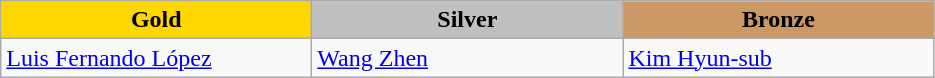<table class="wikitable" style="text-align:left">
<tr align="center">
<td width=200 bgcolor=gold><strong>Gold</strong></td>
<td width=200 bgcolor=silver><strong>Silver</strong></td>
<td width=200 bgcolor=CC9966><strong>Bronze</strong></td>
</tr>
<tr>
<td><a href='#'>Luis Fernando López</a><br><em></em></td>
<td><a href='#'>Wang Zhen</a><br><em></em></td>
<td><a href='#'>Kim Hyun-sub</a><br><em></em></td>
</tr>
</table>
